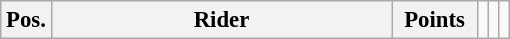<table class="wikitable" style="font-size: 95%">
<tr valign=top >
<th width=20px  valign=middle>Pos.</th>
<th width=220px valign=middle>Rider</th>
<th width=50px  valign=middle>Points</th>
<td></td>
<td></td>
<td><br>




















</td>
</tr>
</table>
